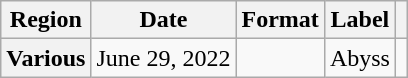<table class="wikitable plainrowheaders">
<tr>
<th scope="col">Region</th>
<th scope="col">Date</th>
<th scope="col">Format</th>
<th scope="col">Label</th>
<th scope="col"></th>
</tr>
<tr>
<th scope="row">Various</th>
<td>June 29, 2022</td>
<td></td>
<td>Abyss</td>
<td align="center"></td>
</tr>
</table>
